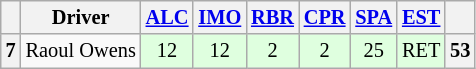<table align=left| class="wikitable" style="font-size: 85%; text-align: center">
<tr valign="top">
<th valign=middle></th>
<th valign=middle>Driver</th>
<th><a href='#'>ALC</a><br></th>
<th><a href='#'>IMO</a><br></th>
<th><a href='#'>RBR</a><br></th>
<th><a href='#'>CPR</a><br></th>
<th><a href='#'>SPA</a><br></th>
<th><a href='#'>EST</a><br></th>
<th valign=middle>  </th>
</tr>
<tr>
<th>7</th>
<td align=left> Raoul Owens</td>
<td style="background:#dfffdf;">12</td>
<td style="background:#dfffdf;">12</td>
<td style="background:#dfffdf;">2</td>
<td style="background:#dfffdf;">2</td>
<td style="background:#dfffdf;">25</td>
<td style="background:#dfffdf;">RET</td>
<th>53</th>
</tr>
</table>
